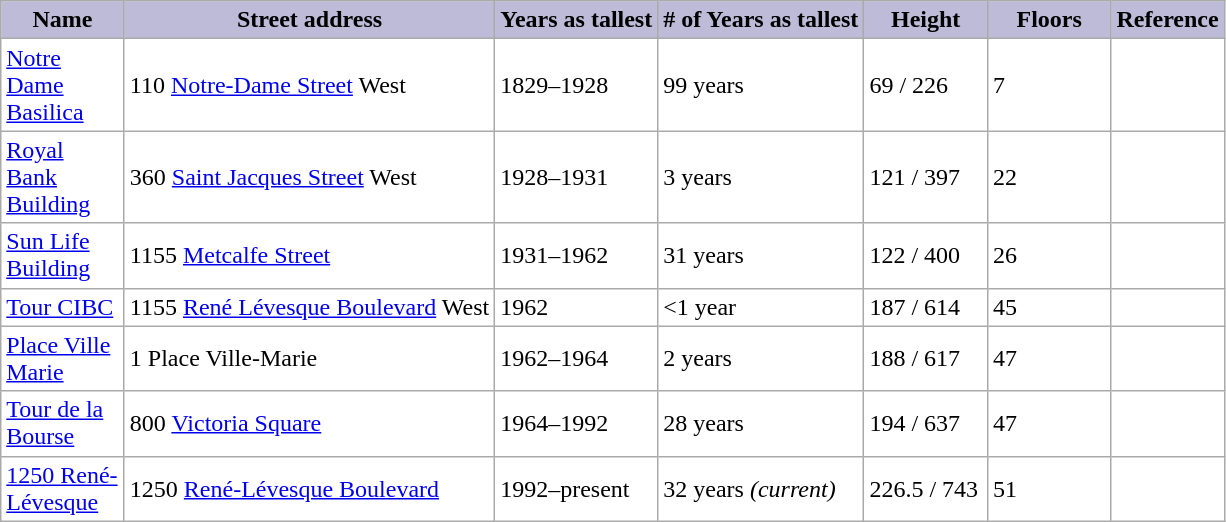<table class="wikitable sortable" style="border:#999; background:#fff;">
<tr style="background:#bdbbd7;">
<td style="width:75px; text-align:center;"><span><strong>Name</strong></span></td>
<td style="text-align:center;"><span><strong>Street address</strong></span></td>
<td style="text-align:center;"><span><strong>Years as tallest</strong></span></td>
<td style="text-align:center;"><span><strong># of Years as tallest</strong></span></td>
<td style="text-align:center; width:75px;"><span><strong>Height</strong><br> </span></td>
<td style="width:75px; text-align:center;"><span><strong>Floors</strong></span></td>
<td class="unsortable" style="text-align:center;"><span><strong>Reference</strong></span></td>
</tr>
<tr>
<td><a href='#'>Notre Dame Basilica</a></td>
<td>110 <a href='#'>Notre-Dame Street</a> West</td>
<td>1829–1928</td>
<td>99 years</td>
<td>69 / 226</td>
<td>7</td>
<td></td>
</tr>
<tr>
<td><a href='#'>Royal Bank Building</a></td>
<td>360 <a href='#'>Saint Jacques Street</a> West</td>
<td>1928–1931</td>
<td>3 years</td>
<td>121 / 397</td>
<td>22</td>
<td></td>
</tr>
<tr>
<td><a href='#'>Sun Life Building</a></td>
<td>1155 <a href='#'>Metcalfe Street</a></td>
<td>1931–1962</td>
<td>31 years</td>
<td>122 / 400</td>
<td>26</td>
<td></td>
</tr>
<tr>
<td><a href='#'>Tour CIBC</a></td>
<td>1155 <a href='#'>René Lévesque Boulevard</a> West</td>
<td>1962</td>
<td><1 year</td>
<td>187 / 614</td>
<td>45</td>
<td></td>
</tr>
<tr>
<td><a href='#'>Place Ville Marie</a></td>
<td>1 Place Ville-Marie</td>
<td>1962–1964</td>
<td>2 years</td>
<td>188 / 617</td>
<td>47</td>
<td></td>
</tr>
<tr>
<td><a href='#'>Tour de la Bourse</a></td>
<td>800 <a href='#'>Victoria Square</a></td>
<td>1964–1992</td>
<td>28 years</td>
<td>194 / 637</td>
<td>47</td>
<td></td>
</tr>
<tr>
<td><a href='#'>1250 René-Lévesque</a></td>
<td>1250 <a href='#'>René-Lévesque Boulevard</a></td>
<td>1992–present</td>
<td>32 years <em>(current)</em></td>
<td>226.5 / 743</td>
<td>51</td>
<td></td>
</tr>
</table>
